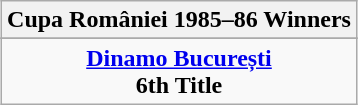<table class="wikitable" style="text-align: center; margin: 0 auto;">
<tr>
<th>Cupa României 1985–86 Winners</th>
</tr>
<tr>
</tr>
<tr>
<td><strong><a href='#'>Dinamo București</a></strong><br><strong>6th Title</strong></td>
</tr>
</table>
